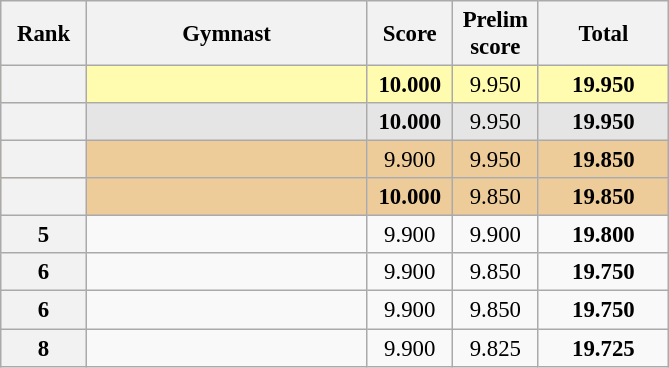<table class="wikitable sortable" style="text-align:center; font-size:95%">
<tr>
<th scope="col" style="width:50px;">Rank</th>
<th scope="col" style="width:180px;">Gymnast</th>
<th scope="col" style="width:50px;">Score</th>
<th scope="col" style="width:50px;">Prelim score</th>
<th scope="col" style="width:80px;">Total</th>
</tr>
<tr style="background:#fffcaf;">
<th scope=row style="text-align:center"></th>
<td style="text-align:left;"></td>
<td><strong>10.000</strong></td>
<td>9.950</td>
<td><strong>19.950</strong></td>
</tr>
<tr style="background:#e5e5e5;">
<th scope=row style="text-align:center"></th>
<td style="text-align:left;"></td>
<td><strong>10.000</strong></td>
<td>9.950</td>
<td><strong>19.950</strong></td>
</tr>
<tr style="background:#ec9;">
<th scope=row style="text-align:center"></th>
<td style="text-align:left;"></td>
<td>9.900</td>
<td>9.950</td>
<td><strong>19.850</strong></td>
</tr>
<tr style="background:#ec9;">
<th scope=row style="text-align:center"></th>
<td style="text-align:left;"></td>
<td><strong>10.000</strong></td>
<td>9.850</td>
<td><strong>19.850</strong></td>
</tr>
<tr>
<th scope=row style="text-align:center">5</th>
<td style="text-align:left;"></td>
<td>9.900</td>
<td>9.900</td>
<td><strong>19.800</strong></td>
</tr>
<tr>
<th scope=row style="text-align:center">6</th>
<td style="text-align:left;"></td>
<td>9.900</td>
<td>9.850</td>
<td><strong>19.750</strong></td>
</tr>
<tr>
<th scope=row style="text-align:center">6</th>
<td style="text-align:left;"></td>
<td>9.900</td>
<td>9.850</td>
<td><strong>19.750</strong></td>
</tr>
<tr>
<th scope=row style="text-align:center">8</th>
<td style="text-align:left;"></td>
<td>9.900</td>
<td>9.825</td>
<td><strong>19.725</strong></td>
</tr>
</table>
